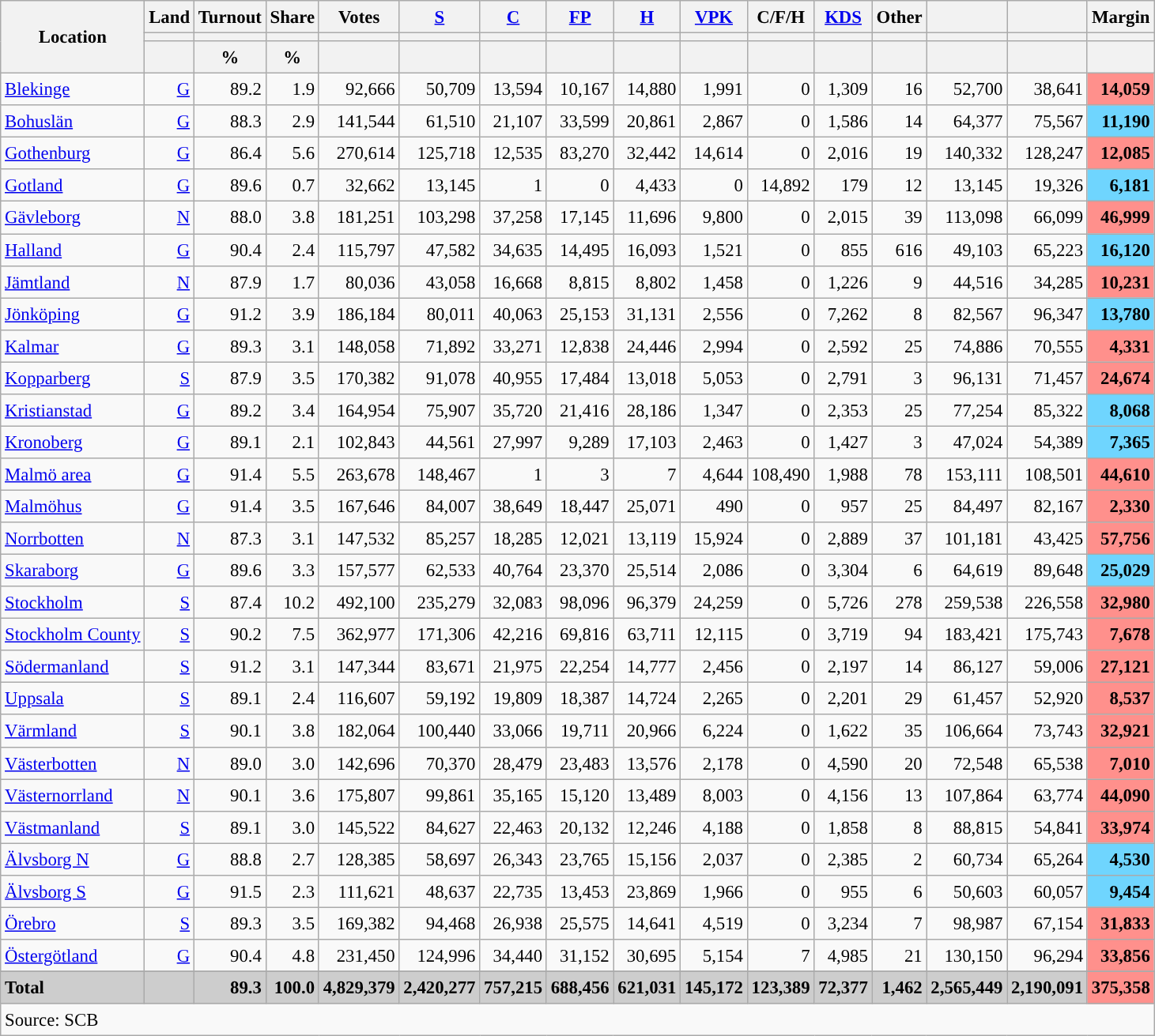<table class="wikitable sortable" style="text-align:right; font-size:95%; line-height:20px;">
<tr>
<th rowspan="3">Location</th>
<th>Land</th>
<th>Turnout</th>
<th>Share</th>
<th>Votes</th>
<th width="30px" class="unsortable"><a href='#'>S</a></th>
<th width="30px" class="unsortable"><a href='#'>C</a></th>
<th width="30px" class="unsortable"><a href='#'>FP</a></th>
<th width="30px" class="unsortable"><a href='#'>H</a></th>
<th width="30px" class="unsortable"><a href='#'>VPK</a></th>
<th width="30px" class="unsortable">C/F/H</th>
<th width="30px" class="unsortable"><a href='#'>KDS</a></th>
<th width="30px" class="unsortable">Other</th>
<th></th>
<th></th>
<th>Margin</th>
</tr>
<tr>
<th></th>
<th></th>
<th></th>
<th></th>
<th style="background:"></th>
<th style="background:"></th>
<th style="background:"></th>
<th style="background:"></th>
<th style="background:"></th>
<th style="background:"></th>
<th style="background:"></th>
<th style="background:"></th>
<th style="background:"></th>
<th style="background:"></th>
<th></th>
</tr>
<tr>
<th></th>
<th data-sort-type="number">%</th>
<th data-sort-type="number">%</th>
<th></th>
<th></th>
<th></th>
<th></th>
<th></th>
<th></th>
<th></th>
<th></th>
<th></th>
<th></th>
<th></th>
<th></th>
</tr>
<tr>
<td align=left><a href='#'>Blekinge</a></td>
<td><a href='#'>G</a></td>
<td>89.2</td>
<td>1.9</td>
<td>92,666</td>
<td>50,709</td>
<td>13,594</td>
<td>10,167</td>
<td>14,880</td>
<td>1,991</td>
<td>0</td>
<td>1,309</td>
<td>16</td>
<td>52,700</td>
<td>38,641</td>
<td bgcolor=#ff908c><strong>14,059</strong></td>
</tr>
<tr>
<td align=left><a href='#'>Bohuslän</a></td>
<td><a href='#'>G</a></td>
<td>88.3</td>
<td>2.9</td>
<td>141,544</td>
<td>61,510</td>
<td>21,107</td>
<td>33,599</td>
<td>20,861</td>
<td>2,867</td>
<td>0</td>
<td>1,586</td>
<td>14</td>
<td>64,377</td>
<td>75,567</td>
<td bgcolor=#6fd5fe><strong>11,190</strong></td>
</tr>
<tr>
<td align=left><a href='#'>Gothenburg</a></td>
<td><a href='#'>G</a></td>
<td>86.4</td>
<td>5.6</td>
<td>270,614</td>
<td>125,718</td>
<td>12,535</td>
<td>83,270</td>
<td>32,442</td>
<td>14,614</td>
<td>0</td>
<td>2,016</td>
<td>19</td>
<td>140,332</td>
<td>128,247</td>
<td bgcolor=#ff908c><strong>12,085</strong></td>
</tr>
<tr>
<td align=left><a href='#'>Gotland</a></td>
<td><a href='#'>G</a></td>
<td>89.6</td>
<td>0.7</td>
<td>32,662</td>
<td>13,145</td>
<td>1</td>
<td>0</td>
<td>4,433</td>
<td>0</td>
<td>14,892</td>
<td>179</td>
<td>12</td>
<td>13,145</td>
<td>19,326</td>
<td bgcolor=#6fd5fe><strong>6,181</strong></td>
</tr>
<tr>
<td align=left><a href='#'>Gävleborg</a></td>
<td><a href='#'>N</a></td>
<td>88.0</td>
<td>3.8</td>
<td>181,251</td>
<td>103,298</td>
<td>37,258</td>
<td>17,145</td>
<td>11,696</td>
<td>9,800</td>
<td>0</td>
<td>2,015</td>
<td>39</td>
<td>113,098</td>
<td>66,099</td>
<td bgcolor=#ff908c><strong>46,999</strong></td>
</tr>
<tr>
<td align=left><a href='#'>Halland</a></td>
<td><a href='#'>G</a></td>
<td>90.4</td>
<td>2.4</td>
<td>115,797</td>
<td>47,582</td>
<td>34,635</td>
<td>14,495</td>
<td>16,093</td>
<td>1,521</td>
<td>0</td>
<td>855</td>
<td>616</td>
<td>49,103</td>
<td>65,223</td>
<td bgcolor=#6fd5fe><strong>16,120</strong></td>
</tr>
<tr>
<td align=left><a href='#'>Jämtland</a></td>
<td><a href='#'>N</a></td>
<td>87.9</td>
<td>1.7</td>
<td>80,036</td>
<td>43,058</td>
<td>16,668</td>
<td>8,815</td>
<td>8,802</td>
<td>1,458</td>
<td>0</td>
<td>1,226</td>
<td>9</td>
<td>44,516</td>
<td>34,285</td>
<td bgcolor=#ff908c><strong>10,231</strong></td>
</tr>
<tr>
<td align=left><a href='#'>Jönköping</a></td>
<td><a href='#'>G</a></td>
<td>91.2</td>
<td>3.9</td>
<td>186,184</td>
<td>80,011</td>
<td>40,063</td>
<td>25,153</td>
<td>31,131</td>
<td>2,556</td>
<td>0</td>
<td>7,262</td>
<td>8</td>
<td>82,567</td>
<td>96,347</td>
<td bgcolor=#6fd5fe><strong>13,780</strong></td>
</tr>
<tr>
<td align=left><a href='#'>Kalmar</a></td>
<td><a href='#'>G</a></td>
<td>89.3</td>
<td>3.1</td>
<td>148,058</td>
<td>71,892</td>
<td>33,271</td>
<td>12,838</td>
<td>24,446</td>
<td>2,994</td>
<td>0</td>
<td>2,592</td>
<td>25</td>
<td>74,886</td>
<td>70,555</td>
<td bgcolor=#ff908c><strong>4,331</strong></td>
</tr>
<tr>
<td align=left><a href='#'>Kopparberg</a></td>
<td><a href='#'>S</a></td>
<td>87.9</td>
<td>3.5</td>
<td>170,382</td>
<td>91,078</td>
<td>40,955</td>
<td>17,484</td>
<td>13,018</td>
<td>5,053</td>
<td>0</td>
<td>2,791</td>
<td>3</td>
<td>96,131</td>
<td>71,457</td>
<td bgcolor=#ff908c><strong>24,674</strong></td>
</tr>
<tr>
<td align=left><a href='#'>Kristianstad</a></td>
<td><a href='#'>G</a></td>
<td>89.2</td>
<td>3.4</td>
<td>164,954</td>
<td>75,907</td>
<td>35,720</td>
<td>21,416</td>
<td>28,186</td>
<td>1,347</td>
<td>0</td>
<td>2,353</td>
<td>25</td>
<td>77,254</td>
<td>85,322</td>
<td bgcolor=#6fd5fe><strong>8,068</strong></td>
</tr>
<tr>
<td align=left><a href='#'>Kronoberg</a></td>
<td><a href='#'>G</a></td>
<td>89.1</td>
<td>2.1</td>
<td>102,843</td>
<td>44,561</td>
<td>27,997</td>
<td>9,289</td>
<td>17,103</td>
<td>2,463</td>
<td>0</td>
<td>1,427</td>
<td>3</td>
<td>47,024</td>
<td>54,389</td>
<td bgcolor=#6fd5fe><strong>7,365</strong></td>
</tr>
<tr>
<td align=left><a href='#'>Malmö area</a></td>
<td><a href='#'>G</a></td>
<td>91.4</td>
<td>5.5</td>
<td>263,678</td>
<td>148,467</td>
<td>1</td>
<td>3</td>
<td>7</td>
<td>4,644</td>
<td>108,490</td>
<td>1,988</td>
<td>78</td>
<td>153,111</td>
<td>108,501</td>
<td bgcolor=#ff908c><strong>44,610</strong></td>
</tr>
<tr>
<td align=left><a href='#'>Malmöhus</a></td>
<td><a href='#'>G</a></td>
<td>91.4</td>
<td>3.5</td>
<td>167,646</td>
<td>84,007</td>
<td>38,649</td>
<td>18,447</td>
<td>25,071</td>
<td>490</td>
<td>0</td>
<td>957</td>
<td>25</td>
<td>84,497</td>
<td>82,167</td>
<td bgcolor=#ff908c><strong>2,330</strong></td>
</tr>
<tr>
<td align=left><a href='#'>Norrbotten</a></td>
<td><a href='#'>N</a></td>
<td>87.3</td>
<td>3.1</td>
<td>147,532</td>
<td>85,257</td>
<td>18,285</td>
<td>12,021</td>
<td>13,119</td>
<td>15,924</td>
<td>0</td>
<td>2,889</td>
<td>37</td>
<td>101,181</td>
<td>43,425</td>
<td bgcolor=#ff908c><strong>57,756</strong></td>
</tr>
<tr>
<td align=left><a href='#'>Skaraborg</a></td>
<td><a href='#'>G</a></td>
<td>89.6</td>
<td>3.3</td>
<td>157,577</td>
<td>62,533</td>
<td>40,764</td>
<td>23,370</td>
<td>25,514</td>
<td>2,086</td>
<td>0</td>
<td>3,304</td>
<td>6</td>
<td>64,619</td>
<td>89,648</td>
<td bgcolor=#6fd5fe><strong>25,029</strong></td>
</tr>
<tr>
<td align=left><a href='#'>Stockholm</a></td>
<td><a href='#'>S</a></td>
<td>87.4</td>
<td>10.2</td>
<td>492,100</td>
<td>235,279</td>
<td>32,083</td>
<td>98,096</td>
<td>96,379</td>
<td>24,259</td>
<td>0</td>
<td>5,726</td>
<td>278</td>
<td>259,538</td>
<td>226,558</td>
<td bgcolor=#ff908c><strong>32,980</strong></td>
</tr>
<tr>
<td align=left><a href='#'>Stockholm County</a></td>
<td><a href='#'>S</a></td>
<td>90.2</td>
<td>7.5</td>
<td>362,977</td>
<td>171,306</td>
<td>42,216</td>
<td>69,816</td>
<td>63,711</td>
<td>12,115</td>
<td>0</td>
<td>3,719</td>
<td>94</td>
<td>183,421</td>
<td>175,743</td>
<td bgcolor=#ff908c><strong>7,678</strong></td>
</tr>
<tr>
<td align=left><a href='#'>Södermanland</a></td>
<td><a href='#'>S</a></td>
<td>91.2</td>
<td>3.1</td>
<td>147,344</td>
<td>83,671</td>
<td>21,975</td>
<td>22,254</td>
<td>14,777</td>
<td>2,456</td>
<td>0</td>
<td>2,197</td>
<td>14</td>
<td>86,127</td>
<td>59,006</td>
<td bgcolor=#ff908c><strong>27,121</strong></td>
</tr>
<tr>
<td align=left><a href='#'>Uppsala</a></td>
<td><a href='#'>S</a></td>
<td>89.1</td>
<td>2.4</td>
<td>116,607</td>
<td>59,192</td>
<td>19,809</td>
<td>18,387</td>
<td>14,724</td>
<td>2,265</td>
<td>0</td>
<td>2,201</td>
<td>29</td>
<td>61,457</td>
<td>52,920</td>
<td bgcolor=#ff908c><strong>8,537</strong></td>
</tr>
<tr>
<td align=left><a href='#'>Värmland</a></td>
<td><a href='#'>S</a></td>
<td>90.1</td>
<td>3.8</td>
<td>182,064</td>
<td>100,440</td>
<td>33,066</td>
<td>19,711</td>
<td>20,966</td>
<td>6,224</td>
<td>0</td>
<td>1,622</td>
<td>35</td>
<td>106,664</td>
<td>73,743</td>
<td bgcolor=#ff908c><strong>32,921</strong></td>
</tr>
<tr>
<td align=left><a href='#'>Västerbotten</a></td>
<td><a href='#'>N</a></td>
<td>89.0</td>
<td>3.0</td>
<td>142,696</td>
<td>70,370</td>
<td>28,479</td>
<td>23,483</td>
<td>13,576</td>
<td>2,178</td>
<td>0</td>
<td>4,590</td>
<td>20</td>
<td>72,548</td>
<td>65,538</td>
<td bgcolor=#ff908c><strong>7,010</strong></td>
</tr>
<tr>
<td align=left><a href='#'>Västernorrland</a></td>
<td><a href='#'>N</a></td>
<td>90.1</td>
<td>3.6</td>
<td>175,807</td>
<td>99,861</td>
<td>35,165</td>
<td>15,120</td>
<td>13,489</td>
<td>8,003</td>
<td>0</td>
<td>4,156</td>
<td>13</td>
<td>107,864</td>
<td>63,774</td>
<td bgcolor=#ff908c><strong>44,090</strong></td>
</tr>
<tr>
<td align=left><a href='#'>Västmanland</a></td>
<td><a href='#'>S</a></td>
<td>89.1</td>
<td>3.0</td>
<td>145,522</td>
<td>84,627</td>
<td>22,463</td>
<td>20,132</td>
<td>12,246</td>
<td>4,188</td>
<td>0</td>
<td>1,858</td>
<td>8</td>
<td>88,815</td>
<td>54,841</td>
<td bgcolor=#ff908c><strong>33,974</strong></td>
</tr>
<tr>
<td align=left><a href='#'>Älvsborg N</a></td>
<td><a href='#'>G</a></td>
<td>88.8</td>
<td>2.7</td>
<td>128,385</td>
<td>58,697</td>
<td>26,343</td>
<td>23,765</td>
<td>15,156</td>
<td>2,037</td>
<td>0</td>
<td>2,385</td>
<td>2</td>
<td>60,734</td>
<td>65,264</td>
<td bgcolor=#6fd5fe><strong>4,530</strong></td>
</tr>
<tr>
<td align=left><a href='#'>Älvsborg S</a></td>
<td><a href='#'>G</a></td>
<td>91.5</td>
<td>2.3</td>
<td>111,621</td>
<td>48,637</td>
<td>22,735</td>
<td>13,453</td>
<td>23,869</td>
<td>1,966</td>
<td>0</td>
<td>955</td>
<td>6</td>
<td>50,603</td>
<td>60,057</td>
<td bgcolor=#6fd5fe><strong>9,454</strong></td>
</tr>
<tr>
<td align=left><a href='#'>Örebro</a></td>
<td><a href='#'>S</a></td>
<td>89.3</td>
<td>3.5</td>
<td>169,382</td>
<td>94,468</td>
<td>26,938</td>
<td>25,575</td>
<td>14,641</td>
<td>4,519</td>
<td>0</td>
<td>3,234</td>
<td>7</td>
<td>98,987</td>
<td>67,154</td>
<td bgcolor=#ff908c><strong>31,833</strong></td>
</tr>
<tr>
<td align=left><a href='#'>Östergötland</a></td>
<td><a href='#'>G</a></td>
<td>90.4</td>
<td>4.8</td>
<td>231,450</td>
<td>124,996</td>
<td>34,440</td>
<td>31,152</td>
<td>30,695</td>
<td>5,154</td>
<td>7</td>
<td>4,985</td>
<td>21</td>
<td>130,150</td>
<td>96,294</td>
<td bgcolor=#ff908c><strong>33,856</strong></td>
</tr>
<tr>
</tr>
<tr style="background:#CDCDCD;">
<td align=left><strong>Total</strong></td>
<td></td>
<td><strong>89.3</strong></td>
<td><strong>100.0</strong></td>
<td><strong>4,829,379</strong></td>
<td><strong>2,420,277</strong></td>
<td><strong>757,215</strong></td>
<td><strong>688,456</strong></td>
<td><strong>621,031</strong></td>
<td><strong>145,172</strong></td>
<td><strong>123,389</strong></td>
<td><strong>72,377</strong></td>
<td><strong>1,462</strong></td>
<td><strong>2,565,449</strong></td>
<td><strong>2,190,091</strong></td>
<td bgcolor=#ff908c><strong>375,358</strong></td>
</tr>
<tr>
<td align=left colspan=16>Source: SCB </td>
</tr>
</table>
